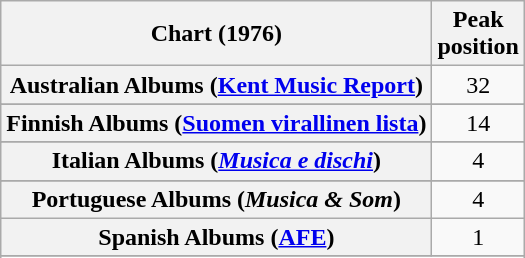<table class="wikitable sortable plainrowheaders" style="text-align:center;">
<tr>
<th scope="col">Chart (1976)</th>
<th scope="col">Peak<br>position</th>
</tr>
<tr>
<th scope="row">Australian Albums (<a href='#'>Kent Music Report</a>)</th>
<td>32</td>
</tr>
<tr>
</tr>
<tr>
<th scope="row">Finnish Albums (<a href='#'>Suomen virallinen lista</a>)</th>
<td>14</td>
</tr>
<tr>
</tr>
<tr>
<th scope="row">Italian Albums (<em><a href='#'>Musica e dischi</a></em>)</th>
<td>4</td>
</tr>
<tr>
</tr>
<tr>
<th scope="row">Portuguese Albums (<em>Musica & Som</em>)</th>
<td>4</td>
</tr>
<tr>
<th scope="row">Spanish Albums (<a href='#'>AFE</a>)</th>
<td>1</td>
</tr>
<tr>
</tr>
<tr>
</tr>
<tr>
</tr>
<tr>
</tr>
</table>
